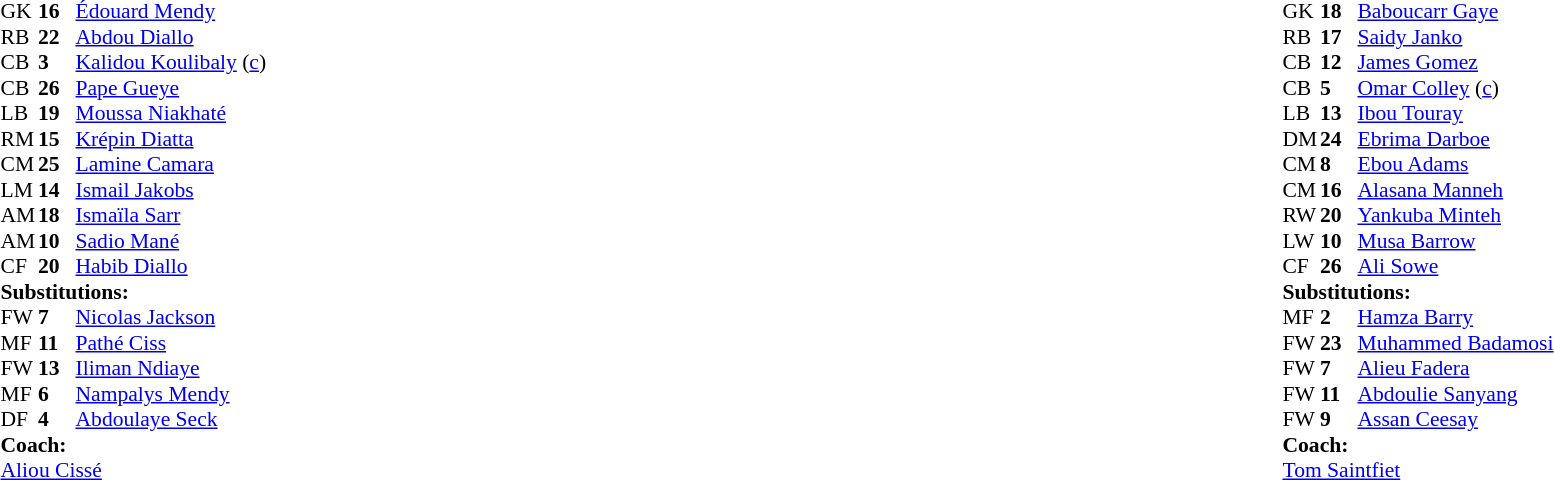<table width="100%">
<tr>
<td valign="top" width="40%"><br><table style="font-size:90%" cellspacing="0" cellpadding="0">
<tr>
<th width=25></th>
<th width=25></th>
</tr>
<tr>
<td>GK</td>
<td><strong>16</strong></td>
<td><a href='#'>Édouard Mendy</a></td>
</tr>
<tr>
<td>RB</td>
<td><strong>22</strong></td>
<td><a href='#'>Abdou Diallo</a></td>
<td></td>
<td></td>
</tr>
<tr>
<td>CB</td>
<td><strong>3</strong></td>
<td><a href='#'>Kalidou Koulibaly</a> (<a href='#'>c</a>)</td>
</tr>
<tr>
<td>CB</td>
<td><strong>26</strong></td>
<td><a href='#'>Pape Gueye</a></td>
<td></td>
<td></td>
</tr>
<tr>
<td>LB</td>
<td><strong>19</strong></td>
<td><a href='#'>Moussa Niakhaté</a></td>
<td></td>
<td></td>
</tr>
<tr>
<td>RM</td>
<td><strong>15</strong></td>
<td><a href='#'>Krépin Diatta</a></td>
</tr>
<tr>
<td>CM</td>
<td><strong>25</strong></td>
<td><a href='#'>Lamine Camara</a></td>
<td></td>
</tr>
<tr>
<td>LM</td>
<td><strong>14</strong></td>
<td><a href='#'>Ismail Jakobs</a></td>
</tr>
<tr>
<td>AM</td>
<td><strong>18</strong></td>
<td><a href='#'>Ismaïla Sarr</a></td>
<td></td>
<td></td>
</tr>
<tr>
<td>AM</td>
<td><strong>10</strong></td>
<td><a href='#'>Sadio Mané</a></td>
</tr>
<tr>
<td>CF</td>
<td><strong>20</strong></td>
<td><a href='#'>Habib Diallo</a></td>
<td></td>
<td></td>
</tr>
<tr>
<td colspan=3><strong>Substitutions:</strong></td>
</tr>
<tr>
<td>FW</td>
<td><strong>7</strong></td>
<td><a href='#'>Nicolas Jackson</a></td>
<td></td>
<td></td>
</tr>
<tr>
<td>MF</td>
<td><strong>11</strong></td>
<td><a href='#'>Pathé Ciss</a></td>
<td></td>
<td></td>
</tr>
<tr>
<td>FW</td>
<td><strong>13</strong></td>
<td><a href='#'>Iliman Ndiaye</a></td>
<td></td>
<td></td>
</tr>
<tr>
<td>MF</td>
<td><strong>6</strong></td>
<td><a href='#'>Nampalys Mendy</a></td>
<td></td>
<td></td>
</tr>
<tr>
<td>DF</td>
<td><strong>4</strong></td>
<td><a href='#'>Abdoulaye Seck</a></td>
<td></td>
<td></td>
</tr>
<tr>
<td colspan=3><strong>Coach:</strong></td>
</tr>
<tr>
<td colspan=3><a href='#'>Aliou Cissé</a></td>
</tr>
</table>
</td>
<td valign="top"></td>
<td valign="top" width="50%"><br><table style="font-size:90%; margin:auto" cellspacing="0" cellpadding="0">
<tr>
<th width=25></th>
<th width=25></th>
</tr>
<tr>
<td>GK</td>
<td><strong>18</strong></td>
<td><a href='#'>Baboucarr Gaye</a></td>
</tr>
<tr>
<td>RB</td>
<td><strong>17</strong></td>
<td><a href='#'>Saidy Janko</a></td>
</tr>
<tr>
<td>CB</td>
<td><strong>12</strong></td>
<td><a href='#'>James Gomez</a></td>
</tr>
<tr>
<td>CB</td>
<td><strong>5</strong></td>
<td><a href='#'>Omar Colley</a> (<a href='#'>c</a>)</td>
</tr>
<tr>
<td>LB</td>
<td><strong>13</strong></td>
<td><a href='#'>Ibou Touray</a></td>
<td></td>
<td></td>
</tr>
<tr>
<td>DM</td>
<td><strong>24</strong></td>
<td><a href='#'>Ebrima Darboe</a></td>
<td></td>
<td></td>
</tr>
<tr>
<td>CM</td>
<td><strong>8</strong></td>
<td><a href='#'>Ebou Adams</a></td>
<td></td>
</tr>
<tr>
<td>CM</td>
<td><strong>16</strong></td>
<td><a href='#'>Alasana Manneh</a></td>
<td></td>
<td></td>
</tr>
<tr>
<td>RW</td>
<td><strong>20</strong></td>
<td><a href='#'>Yankuba Minteh</a></td>
<td></td>
<td></td>
</tr>
<tr>
<td>LW</td>
<td><strong>10</strong></td>
<td><a href='#'>Musa Barrow</a></td>
</tr>
<tr>
<td>CF</td>
<td><strong>26</strong></td>
<td><a href='#'>Ali Sowe</a></td>
<td></td>
<td></td>
</tr>
<tr>
<td colspan=3><strong>Substitutions:</strong></td>
</tr>
<tr>
<td>MF</td>
<td><strong>2</strong></td>
<td><a href='#'>Hamza Barry</a></td>
<td></td>
<td></td>
</tr>
<tr>
<td>FW</td>
<td><strong>23</strong></td>
<td><a href='#'>Muhammed Badamosi</a></td>
<td></td>
<td></td>
</tr>
<tr>
<td>FW</td>
<td><strong>7</strong></td>
<td><a href='#'>Alieu Fadera</a></td>
<td></td>
<td></td>
</tr>
<tr>
<td>FW</td>
<td><strong>11</strong></td>
<td><a href='#'>Abdoulie Sanyang</a></td>
<td></td>
<td></td>
</tr>
<tr>
<td>FW</td>
<td><strong>9</strong></td>
<td><a href='#'>Assan Ceesay</a></td>
<td></td>
<td></td>
</tr>
<tr>
<td colspan=3><strong>Coach:</strong></td>
</tr>
<tr>
<td colspan=3> <a href='#'>Tom Saintfiet</a></td>
</tr>
</table>
</td>
</tr>
</table>
